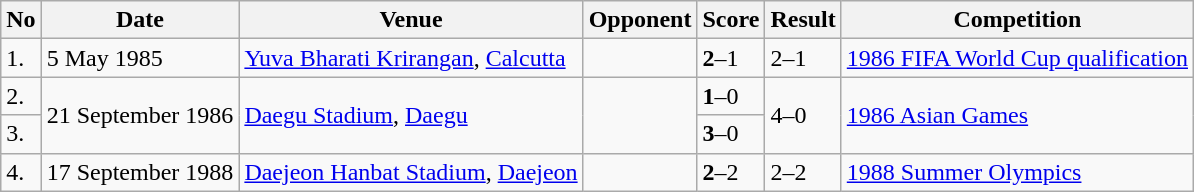<table class="wikitable" style="font-size:100%;">
<tr>
<th>No</th>
<th>Date</th>
<th>Venue</th>
<th>Opponent</th>
<th>Score</th>
<th>Result</th>
<th>Competition</th>
</tr>
<tr>
<td>1.</td>
<td>5 May 1985</td>
<td><a href='#'>Yuva Bharati Krirangan</a>, <a href='#'>Calcutta</a></td>
<td></td>
<td><strong>2</strong>–1</td>
<td>2–1</td>
<td><a href='#'>1986 FIFA World Cup qualification</a></td>
</tr>
<tr>
<td>2.</td>
<td rowspan=2>21 September 1986</td>
<td rowspan=2><a href='#'>Daegu Stadium</a>, <a href='#'>Daegu</a></td>
<td rowspan=2></td>
<td><strong>1</strong>–0</td>
<td rowspan=2>4–0</td>
<td rowspan=2><a href='#'>1986 Asian Games</a></td>
</tr>
<tr>
<td>3.</td>
<td><strong>3</strong>–0</td>
</tr>
<tr>
<td>4.</td>
<td>17 September 1988</td>
<td><a href='#'>Daejeon Hanbat Stadium</a>, <a href='#'>Daejeon</a></td>
<td></td>
<td><strong>2</strong>–2</td>
<td>2–2</td>
<td><a href='#'>1988 Summer Olympics</a></td>
</tr>
</table>
